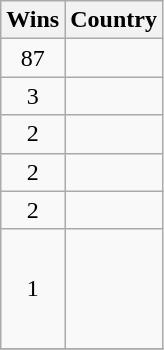<table class="wikitable">
<tr>
<th>Wins</th>
<th>Country</th>
</tr>
<tr>
<td align=center>87</td>
<td></td>
</tr>
<tr>
<td align=center>3</td>
<td></td>
</tr>
<tr>
<td align=center>2</td>
<td></td>
</tr>
<tr>
<td align=center>2</td>
<td></td>
</tr>
<tr>
<td align=center>2</td>
<td></td>
</tr>
<tr>
<td align=center>1</td>
<td><br><br><br><br></td>
</tr>
<tr>
</tr>
</table>
